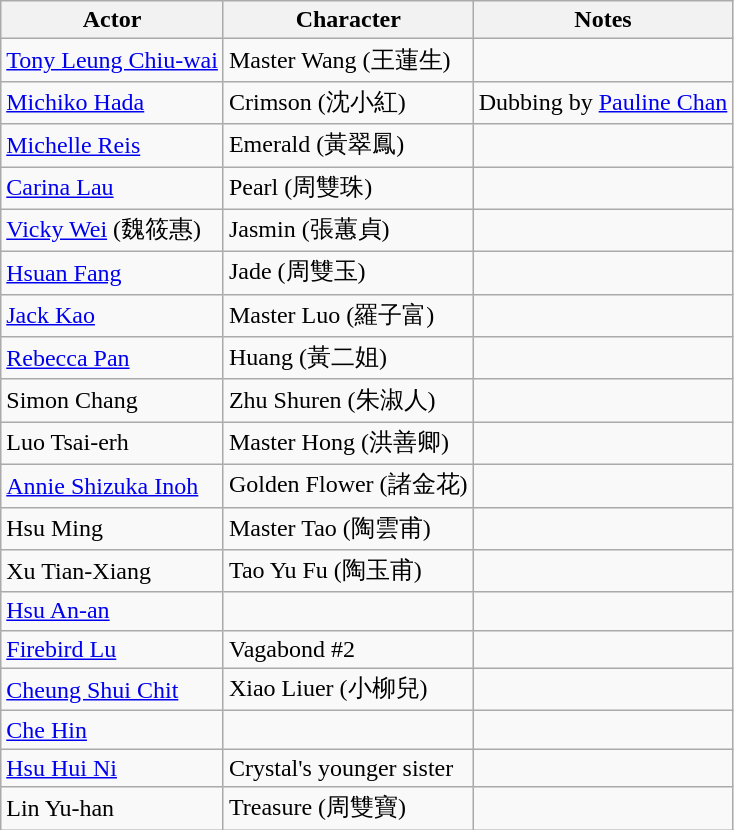<table class="wikitable">
<tr>
<th>Actor</th>
<th>Character</th>
<th>Notes</th>
</tr>
<tr>
<td><a href='#'>Tony Leung Chiu-wai</a></td>
<td>Master Wang (王蓮生)</td>
<td></td>
</tr>
<tr>
<td><a href='#'>Michiko Hada</a></td>
<td>Crimson (沈小紅)</td>
<td>Dubbing by <a href='#'>Pauline Chan</a></td>
</tr>
<tr>
<td><a href='#'>Michelle Reis</a></td>
<td>Emerald (黃翠鳳)</td>
<td></td>
</tr>
<tr>
<td><a href='#'>Carina Lau</a></td>
<td>Pearl (周雙珠)</td>
<td></td>
</tr>
<tr>
<td><a href='#'>Vicky Wei</a> (魏筱惠)</td>
<td>Jasmin (張蕙貞)</td>
<td></td>
</tr>
<tr>
<td><a href='#'>Hsuan Fang</a></td>
<td>Jade (周雙玉)</td>
<td></td>
</tr>
<tr>
<td><a href='#'>Jack Kao</a></td>
<td>Master Luo (羅子富)</td>
<td></td>
</tr>
<tr>
<td><a href='#'>Rebecca Pan</a></td>
<td>Huang (黃二姐)</td>
<td></td>
</tr>
<tr>
<td>Simon Chang</td>
<td>Zhu Shuren (朱淑人)</td>
<td></td>
</tr>
<tr>
<td>Luo Tsai-erh</td>
<td>Master Hong (洪善卿)</td>
<td></td>
</tr>
<tr>
<td><a href='#'>Annie Shizuka Inoh</a></td>
<td>Golden Flower (諸金花)</td>
<td></td>
</tr>
<tr>
<td>Hsu Ming</td>
<td>Master Tao (陶雲甫)</td>
<td></td>
</tr>
<tr>
<td>Xu Tian-Xiang</td>
<td>Tao Yu Fu (陶玉甫)</td>
<td></td>
</tr>
<tr>
<td><a href='#'>Hsu An-an</a></td>
<td></td>
<td></td>
</tr>
<tr>
<td><a href='#'>Firebird Lu</a></td>
<td>Vagabond #2</td>
<td></td>
</tr>
<tr>
<td><a href='#'>Cheung Shui Chit</a></td>
<td>Xiao Liuer (小柳兒)</td>
<td></td>
</tr>
<tr>
<td><a href='#'>Che Hin</a></td>
<td></td>
<td></td>
</tr>
<tr>
<td><a href='#'>Hsu Hui Ni</a></td>
<td>Crystal's younger sister</td>
<td></td>
</tr>
<tr>
<td>Lin Yu-han</td>
<td>Treasure (周雙寶)</td>
<td></td>
</tr>
</table>
